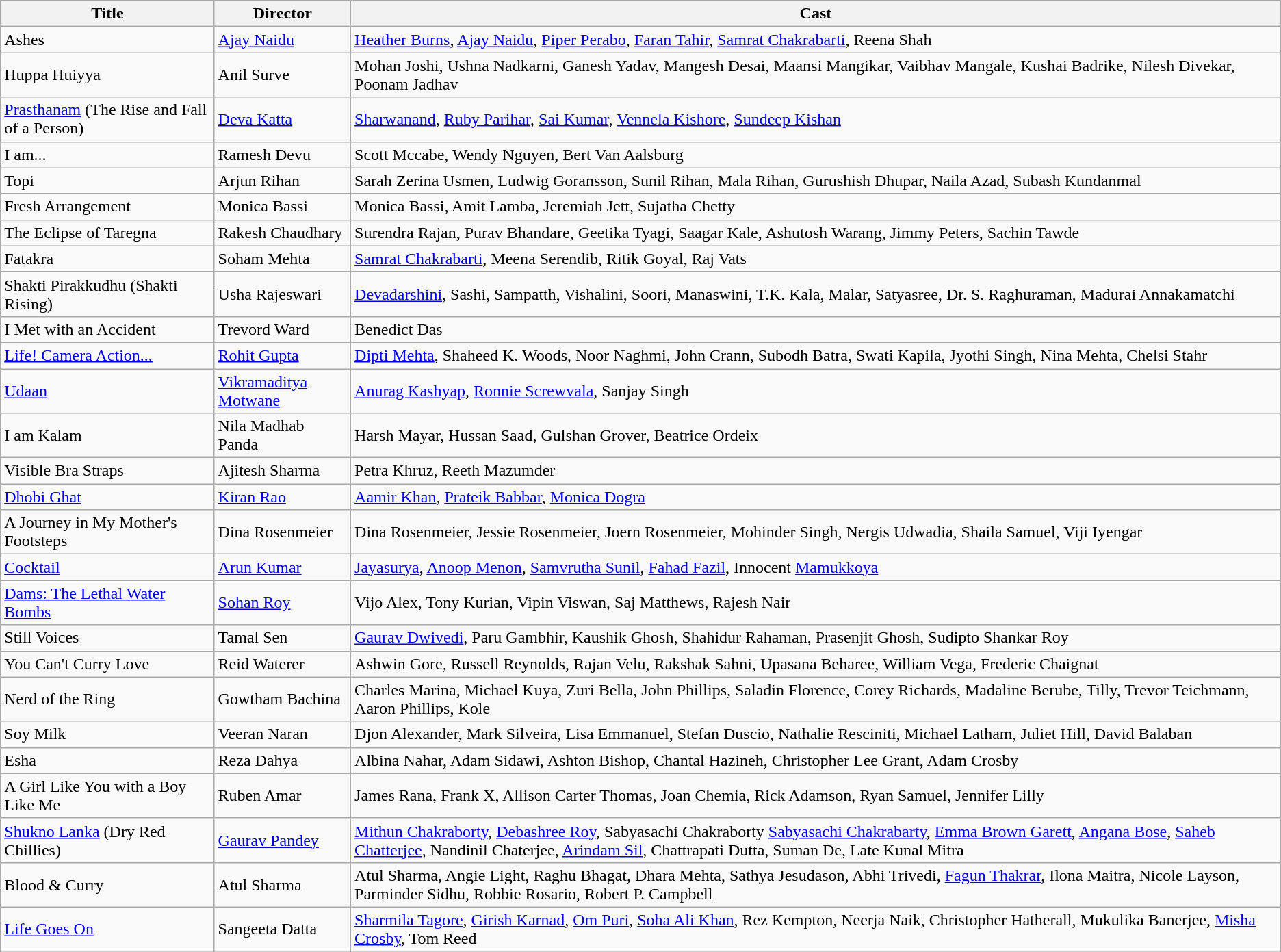<table class="wikitable">
<tr>
<th><strong>Title</strong></th>
<th><strong>Director</strong></th>
<th><strong>Cast</strong></th>
</tr>
<tr>
<td>Ashes</td>
<td><a href='#'>Ajay Naidu</a></td>
<td><a href='#'>Heather Burns</a>, <a href='#'>Ajay Naidu</a>, <a href='#'>Piper Perabo</a>, <a href='#'>Faran Tahir</a>, <a href='#'>Samrat Chakrabarti</a>, Reena Shah</td>
</tr>
<tr>
<td>Huppa Huiyya</td>
<td>Anil Surve</td>
<td>Mohan Joshi, Ushna Nadkarni, Ganesh Yadav, Mangesh Desai, Maansi Mangikar, Vaibhav Mangale, Kushai Badrike, Nilesh Divekar, Poonam Jadhav</td>
</tr>
<tr>
<td><a href='#'>Prasthanam</a> (The Rise and Fall of a Person)</td>
<td><a href='#'>Deva Katta</a></td>
<td><a href='#'>Sharwanand</a>, <a href='#'>Ruby Parihar</a>, <a href='#'>Sai Kumar</a>, <a href='#'>Vennela Kishore</a>, <a href='#'>Sundeep Kishan</a></td>
</tr>
<tr>
<td>I am...</td>
<td>Ramesh Devu</td>
<td>Scott Mccabe, Wendy Nguyen, Bert Van Aalsburg</td>
</tr>
<tr>
<td>Topi</td>
<td>Arjun Rihan</td>
<td>Sarah Zerina Usmen, Ludwig Goransson, Sunil Rihan, Mala Rihan, Gurushish Dhupar, Naila Azad, Subash Kundanmal</td>
</tr>
<tr>
<td>Fresh Arrangement</td>
<td>Monica Bassi</td>
<td>Monica Bassi, Amit Lamba, Jeremiah Jett, Sujatha Chetty</td>
</tr>
<tr>
<td>The Eclipse of Taregna</td>
<td>Rakesh Chaudhary</td>
<td>Surendra Rajan, Purav Bhandare, Geetika Tyagi, Saagar Kale, Ashutosh Warang, Jimmy Peters, Sachin Tawde</td>
</tr>
<tr>
<td>Fatakra</td>
<td>Soham Mehta</td>
<td><a href='#'>Samrat Chakrabarti</a>, Meena Serendib, Ritik Goyal, Raj Vats</td>
</tr>
<tr>
<td>Shakti Pirakkudhu (Shakti Rising)</td>
<td>Usha Rajeswari</td>
<td><a href='#'>Devadarshini</a>, Sashi, Sampatth, Vishalini, Soori, Manaswini, T.K. Kala, Malar, Satyasree, Dr. S. Raghuraman, Madurai Annakamatchi</td>
</tr>
<tr>
<td>I Met with an Accident</td>
<td>Trevord Ward</td>
<td>Benedict Das</td>
</tr>
<tr>
<td><a href='#'>Life! Camera Action...</a></td>
<td><a href='#'>Rohit Gupta</a></td>
<td><a href='#'>Dipti Mehta</a>, Shaheed K. Woods, Noor Naghmi, John Crann, Subodh Batra, Swati Kapila, Jyothi Singh, Nina Mehta, Chelsi Stahr</td>
</tr>
<tr>
<td><a href='#'>Udaan</a></td>
<td><a href='#'>Vikramaditya Motwane</a></td>
<td><a href='#'>Anurag Kashyap</a>, <a href='#'>Ronnie Screwvala</a>, Sanjay Singh</td>
</tr>
<tr>
<td>I am Kalam</td>
<td>Nila Madhab Panda</td>
<td>Harsh Mayar, Hussan Saad, Gulshan Grover, Beatrice Ordeix</td>
</tr>
<tr>
<td>Visible Bra Straps</td>
<td>Ajitesh Sharma</td>
<td>Petra Khruz, Reeth Mazumder</td>
</tr>
<tr>
<td><a href='#'>Dhobi Ghat</a></td>
<td><a href='#'>Kiran Rao</a></td>
<td><a href='#'>Aamir Khan</a>, <a href='#'>Prateik Babbar</a>, <a href='#'>Monica Dogra</a></td>
</tr>
<tr>
<td>A Journey in My Mother's Footsteps</td>
<td>Dina Rosenmeier</td>
<td>Dina Rosenmeier, Jessie Rosenmeier, Joern Rosenmeier, Mohinder Singh, Nergis Udwadia, Shaila Samuel, Viji Iyengar</td>
</tr>
<tr>
<td><a href='#'>Cocktail</a></td>
<td><a href='#'>Arun Kumar</a></td>
<td><a href='#'>Jayasurya</a>, <a href='#'>Anoop Menon</a>, <a href='#'>Samvrutha Sunil</a>, <a href='#'>Fahad Fazil</a>, Innocent <a href='#'>Mamukkoya</a></td>
</tr>
<tr>
<td><a href='#'>Dams: The Lethal Water Bombs</a></td>
<td><a href='#'>Sohan Roy</a></td>
<td>Vijo Alex, Tony Kurian, Vipin Viswan, Saj Matthews, Rajesh Nair</td>
</tr>
<tr>
<td>Still Voices</td>
<td>Tamal Sen</td>
<td><a href='#'>Gaurav Dwivedi</a>, Paru Gambhir, Kaushik Ghosh, Shahidur Rahaman, Prasenjit Ghosh, Sudipto Shankar Roy</td>
</tr>
<tr>
<td>You Can't Curry Love</td>
<td>Reid Waterer</td>
<td>Ashwin Gore, Russell Reynolds, Rajan Velu, Rakshak Sahni, Upasana Beharee, William Vega, Frederic Chaignat</td>
</tr>
<tr>
<td>Nerd of the Ring</td>
<td>Gowtham Bachina</td>
<td>Charles Marina, Michael Kuya, Zuri Bella, John Phillips, Saladin Florence, Corey Richards, Madaline Berube, Tilly, Trevor Teichmann, Aaron Phillips, Kole</td>
</tr>
<tr>
<td>Soy Milk</td>
<td>Veeran Naran</td>
<td>Djon Alexander, Mark Silveira, Lisa Emmanuel, Stefan Duscio, Nathalie Resciniti, Michael Latham, Juliet Hill, David Balaban</td>
</tr>
<tr>
<td>Esha</td>
<td>Reza Dahya</td>
<td>Albina Nahar, Adam Sidawi, Ashton Bishop, Chantal Hazineh, Christopher Lee Grant, Adam Crosby</td>
</tr>
<tr>
<td>A Girl Like You with a Boy Like Me</td>
<td>Ruben Amar</td>
<td>James Rana, Frank X, Allison Carter Thomas, Joan Chemia, Rick Adamson, Ryan Samuel, Jennifer Lilly</td>
</tr>
<tr>
<td><a href='#'>Shukno Lanka</a> (Dry Red Chillies)</td>
<td><a href='#'>Gaurav Pandey</a></td>
<td><a href='#'>Mithun Chakraborty</a>, <a href='#'>Debashree Roy</a>, Sabyasachi Chakraborty <a href='#'>Sabyasachi Chakrabarty</a>, <a href='#'>Emma Brown Garett</a>, <a href='#'>Angana Bose</a>, <a href='#'>Saheb Chatterjee</a>, Nandinil Chaterjee, <a href='#'>Arindam Sil</a>, Chattrapati Dutta, Suman De, Late Kunal Mitra</td>
</tr>
<tr>
<td>Blood & Curry</td>
<td>Atul Sharma</td>
<td>Atul Sharma, Angie Light, Raghu Bhagat, Dhara Mehta, Sathya Jesudason, Abhi Trivedi, <a href='#'>Fagun Thakrar</a>, Ilona Maitra, Nicole Layson, Parminder Sidhu, Robbie Rosario, Robert P. Campbell</td>
</tr>
<tr>
<td><a href='#'>Life Goes On</a></td>
<td>Sangeeta Datta</td>
<td><a href='#'>Sharmila Tagore</a>, <a href='#'>Girish Karnad</a>, <a href='#'>Om Puri</a>, <a href='#'>Soha Ali Khan</a>, Rez Kempton, Neerja Naik, Christopher Hatherall, Mukulika Banerjee, <a href='#'>Misha Crosby</a>, Tom Reed</td>
</tr>
</table>
